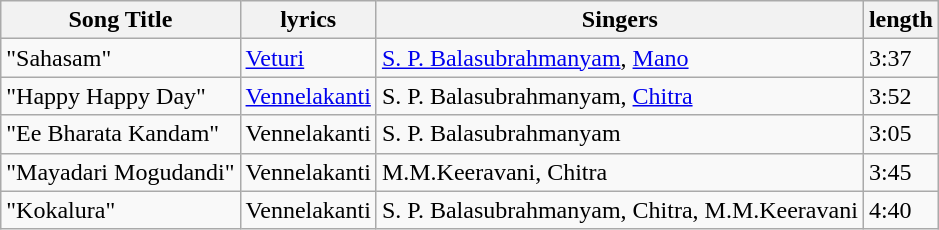<table class="wikitable">
<tr>
<th>Song Title</th>
<th>lyrics</th>
<th>Singers</th>
<th>length</th>
</tr>
<tr>
<td>"Sahasam"</td>
<td><a href='#'>Veturi</a></td>
<td><a href='#'>S. P. Balasubrahmanyam</a>, <a href='#'>Mano</a></td>
<td>3:37</td>
</tr>
<tr>
<td>"Happy Happy Day"</td>
<td><a href='#'>Vennelakanti</a></td>
<td>S. P. Balasubrahmanyam, <a href='#'>Chitra</a></td>
<td>3:52</td>
</tr>
<tr>
<td>"Ee Bharata Kandam"</td>
<td>Vennelakanti</td>
<td>S. P. Balasubrahmanyam</td>
<td>3:05</td>
</tr>
<tr>
<td>"Mayadari Mogudandi"</td>
<td>Vennelakanti</td>
<td>M.M.Keeravani, Chitra</td>
<td>3:45</td>
</tr>
<tr>
<td>"Kokalura"</td>
<td>Vennelakanti</td>
<td>S. P. Balasubrahmanyam, Chitra, M.M.Keeravani</td>
<td>4:40</td>
</tr>
</table>
